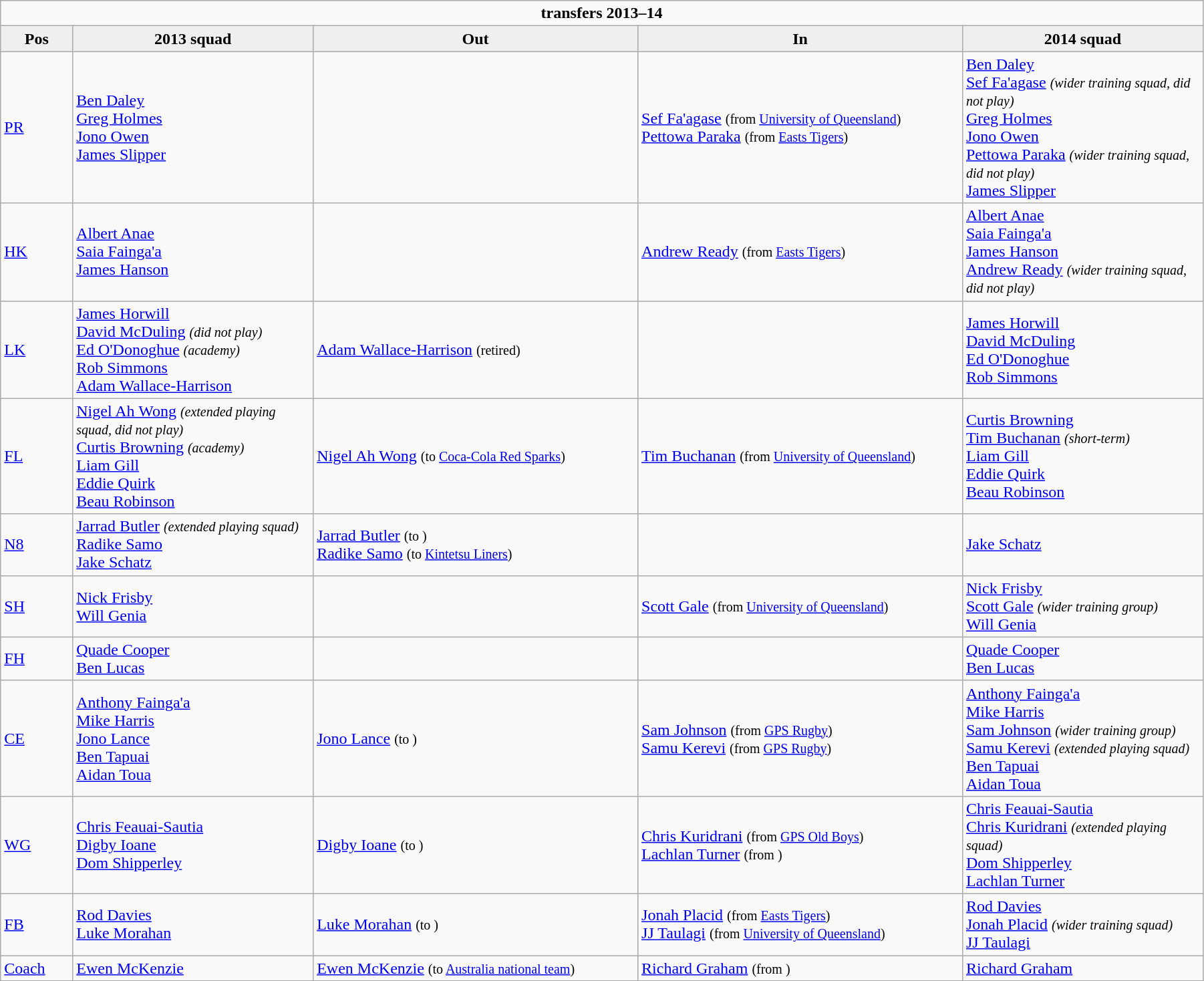<table class="wikitable" style="text-align: left; width:95%">
<tr>
<td colspan="100%" style="text-align:center;"><strong> transfers 2013–14</strong></td>
</tr>
<tr>
<th style="background:#efefef; width:6%;">Pos</th>
<th style="background:#efefef; width:20%;">2013 squad</th>
<th style="background:#efefef; width:27%;">Out</th>
<th style="background:#efefef; width:27%;">In</th>
<th style="background:#efefef; width:20%;">2014 squad</th>
</tr>
<tr>
<td><a href='#'>PR</a></td>
<td> <a href='#'>Ben Daley</a><br><a href='#'>Greg Holmes</a><br><a href='#'>Jono Owen</a><br><a href='#'>James Slipper</a></td>
<td></td>
<td>  <a href='#'>Sef Fa'agase</a> <small>(from <a href='#'>University of Queensland</a>)</small><br> <a href='#'>Pettowa Paraka</a> <small>(from <a href='#'>Easts Tigers</a>)</small></td>
<td> <a href='#'>Ben Daley</a><br><a href='#'>Sef Fa'agase</a> <small><em>(wider training squad, did not play)</em></small><br><a href='#'>Greg Holmes</a><br><a href='#'>Jono Owen</a><br><a href='#'>Pettowa Paraka</a> <small><em>(wider training squad, did not play)</em></small><br><a href='#'>James Slipper</a></td>
</tr>
<tr>
<td><a href='#'>HK</a></td>
<td> <a href='#'>Albert Anae</a><br><a href='#'>Saia Fainga'a</a><br><a href='#'>James Hanson</a></td>
<td></td>
<td>  <a href='#'>Andrew Ready</a> <small>(from <a href='#'>Easts Tigers</a>)</small></td>
<td> <a href='#'>Albert Anae</a><br><a href='#'>Saia Fainga'a</a><br><a href='#'>James Hanson</a><br><a href='#'>Andrew Ready</a> <small><em>(wider training squad, did not play)</em></small></td>
</tr>
<tr>
<td><a href='#'>LK</a></td>
<td> <a href='#'>James Horwill</a><br><a href='#'>David McDuling</a> <small><em>(did not play)</em></small><br><a href='#'>Ed O'Donoghue</a> <small><em>(academy)</em></small><br><a href='#'>Rob Simmons</a><br><a href='#'>Adam Wallace-Harrison</a></td>
<td>  <a href='#'>Adam Wallace-Harrison</a> <small>(retired)</small></td>
<td></td>
<td> <a href='#'>James Horwill</a><br><a href='#'>David McDuling</a><br><a href='#'>Ed O'Donoghue</a><br><a href='#'>Rob Simmons</a></td>
</tr>
<tr>
<td><a href='#'>FL</a></td>
<td> <a href='#'>Nigel Ah Wong</a> <small><em>(extended playing squad, did not play)</em></small><br><a href='#'>Curtis Browning</a> <small><em>(academy)</em></small><br><a href='#'>Liam Gill</a><br><a href='#'>Eddie Quirk</a><br><a href='#'>Beau Robinson</a></td>
<td>  <a href='#'>Nigel Ah Wong</a> <small>(to  <a href='#'>Coca-Cola Red Sparks</a>)</small></td>
<td>  <a href='#'>Tim Buchanan</a> <small>(from <a href='#'>University of Queensland</a>)</small></td>
<td> <a href='#'>Curtis Browning</a><br><a href='#'>Tim Buchanan</a> <small><em>(short-term)</em></small><br><a href='#'>Liam Gill</a><br><a href='#'>Eddie Quirk</a><br><a href='#'>Beau Robinson</a></td>
</tr>
<tr>
<td><a href='#'>N8</a></td>
<td> <a href='#'>Jarrad Butler</a> <small><em>(extended playing squad)</em></small><br><a href='#'>Radike Samo</a><br><a href='#'>Jake Schatz</a></td>
<td>  <a href='#'>Jarrad Butler</a> <small>(to )</small><br> <a href='#'>Radike Samo</a> <small>(to  <a href='#'>Kintetsu Liners</a>)</small></td>
<td></td>
<td> <a href='#'>Jake Schatz</a></td>
</tr>
<tr>
<td><a href='#'>SH</a></td>
<td> <a href='#'>Nick Frisby</a><br><a href='#'>Will Genia</a></td>
<td></td>
<td>  <a href='#'>Scott Gale</a> <small>(from <a href='#'>University of Queensland</a>)</small></td>
<td> <a href='#'>Nick Frisby</a><br><a href='#'>Scott Gale</a> <small><em>(wider training group)</em></small><br><a href='#'>Will Genia</a></td>
</tr>
<tr>
<td><a href='#'>FH</a></td>
<td> <a href='#'>Quade Cooper</a><br><a href='#'>Ben Lucas</a></td>
<td></td>
<td></td>
<td> <a href='#'>Quade Cooper</a><br><a href='#'>Ben Lucas</a></td>
</tr>
<tr>
<td><a href='#'>CE</a></td>
<td> <a href='#'>Anthony Fainga'a</a><br><a href='#'>Mike Harris</a><br><a href='#'>Jono Lance</a><br><a href='#'>Ben Tapuai</a><br><a href='#'>Aidan Toua</a></td>
<td>  <a href='#'>Jono Lance</a> <small>(to )</small></td>
<td>  <a href='#'>Sam Johnson</a> <small>(from <a href='#'>GPS Rugby</a>)</small><br> <a href='#'>Samu Kerevi</a> <small>(from <a href='#'>GPS Rugby</a>)</small></td>
<td> <a href='#'>Anthony Fainga'a</a><br><a href='#'>Mike Harris</a><br><a href='#'>Sam Johnson</a> <small><em>(wider training group)</em></small><br><a href='#'>Samu Kerevi</a> <small><em>(extended playing squad)</em></small><br><a href='#'>Ben Tapuai</a><br><a href='#'>Aidan Toua</a></td>
</tr>
<tr>
<td><a href='#'>WG</a></td>
<td> <a href='#'>Chris Feauai-Sautia</a><br><a href='#'>Digby Ioane</a><br><a href='#'>Dom Shipperley</a></td>
<td>  <a href='#'>Digby Ioane</a> <small>(to )</small></td>
<td>  <a href='#'>Chris Kuridrani</a> <small>(from <a href='#'>GPS Old Boys</a>)</small><br> <a href='#'>Lachlan Turner</a> <small>(from )</small></td>
<td> <a href='#'>Chris Feauai-Sautia</a><br><a href='#'>Chris Kuridrani</a> <small><em>(extended playing squad)</em></small><br><a href='#'>Dom Shipperley</a><br><a href='#'>Lachlan Turner</a></td>
</tr>
<tr>
<td><a href='#'>FB</a></td>
<td> <a href='#'>Rod Davies</a><br><a href='#'>Luke Morahan</a></td>
<td>  <a href='#'>Luke Morahan</a> <small>(to )</small></td>
<td>  <a href='#'>Jonah Placid</a> <small>(from <a href='#'>Easts Tigers</a>)</small><br> <a href='#'>JJ Taulagi</a> <small>(from <a href='#'>University of Queensland</a>)</small></td>
<td> <a href='#'>Rod Davies</a><br><a href='#'>Jonah Placid</a> <small><em>(wider training squad)</em></small><br><a href='#'>JJ Taulagi</a></td>
</tr>
<tr>
<td><a href='#'>Coach</a></td>
<td> <a href='#'>Ewen McKenzie</a></td>
<td>  <a href='#'>Ewen McKenzie</a> <small>(to <a href='#'>Australia national team</a>)</small></td>
<td>  <a href='#'>Richard Graham</a> <small>(from )</small></td>
<td> <a href='#'>Richard Graham</a></td>
</tr>
</table>
